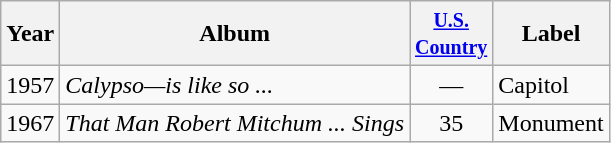<table class="wikitable"   Mitchum's very first recordings were songs from RKO's  RACHEL AND THE STRANGER, released as an album of 78 rpms on the Decca label in 1948.>
<tr>
<th>Year</th>
<th>Album</th>
<th width="45"><small><a href='#'>U.S. Country</a></small></th>
<th>Label</th>
</tr>
<tr>
<td>1957</td>
<td><em>Calypso—is like so ...</em></td>
<td align="center">—</td>
<td>Capitol</td>
</tr>
<tr>
<td>1967</td>
<td><em>That Man Robert Mitchum ... Sings</em></td>
<td align="center">35</td>
<td>Monument</td>
</tr>
</table>
